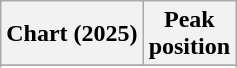<table class="wikitable sortable plainrowheaders" style="text-align:center">
<tr>
<th scope="col">Chart (2025)</th>
<th scope="col">Peak<br>position</th>
</tr>
<tr>
</tr>
<tr>
</tr>
<tr>
</tr>
<tr>
</tr>
<tr>
</tr>
<tr>
</tr>
</table>
